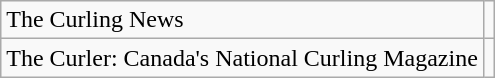<table class="wikitable">
<tr>
<td>The Curling News</td>
<td></td>
</tr>
<tr>
<td>The Curler: Canada's National Curling Magazine</td>
<td></td>
</tr>
</table>
